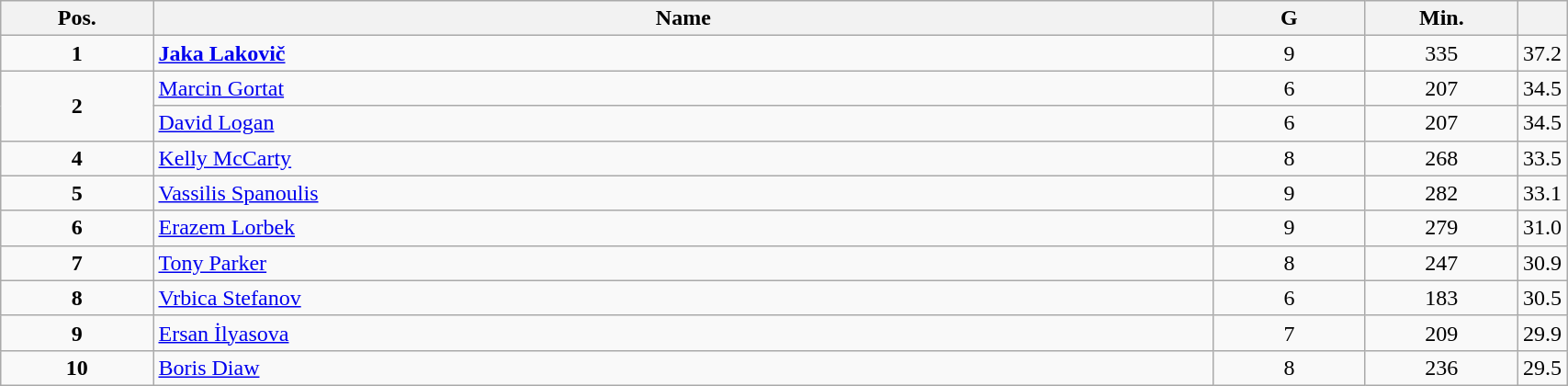<table class=wikitable width="90%">
<tr>
<th width="10%">Pos.</th>
<th width="70%">Name</th>
<th width="10%">G</th>
<th width="10%">Min.</th>
<th width="10%"></th>
</tr>
<tr align=center>
<td><strong>1</strong></td>
<td align=left> <strong><a href='#'>Jaka Lakovič</a></strong></td>
<td>9</td>
<td>335</td>
<td>37.2</td>
</tr>
<tr align=center>
<td rowspan=2><strong>2</strong></td>
<td align=left> <a href='#'>Marcin Gortat</a></td>
<td>6</td>
<td>207</td>
<td>34.5</td>
</tr>
<tr align=center>
<td align=left> <a href='#'>David Logan</a></td>
<td>6</td>
<td>207</td>
<td>34.5</td>
</tr>
<tr align=center>
<td><strong>4</strong></td>
<td align=left> <a href='#'>Kelly McCarty</a></td>
<td>8</td>
<td>268</td>
<td>33.5</td>
</tr>
<tr align=center>
<td><strong>5</strong></td>
<td align=left> <a href='#'>Vassilis Spanoulis</a></td>
<td>9</td>
<td>282</td>
<td>33.1</td>
</tr>
<tr align=center>
<td><strong>6</strong></td>
<td align=left> <a href='#'>Erazem Lorbek</a></td>
<td>9</td>
<td>279</td>
<td>31.0</td>
</tr>
<tr align=center>
<td><strong>7</strong></td>
<td align=left> <a href='#'>Tony Parker</a></td>
<td>8</td>
<td>247</td>
<td>30.9</td>
</tr>
<tr align=center>
<td><strong>8</strong></td>
<td align=left> <a href='#'>Vrbica Stefanov</a></td>
<td>6</td>
<td>183</td>
<td>30.5</td>
</tr>
<tr align=center>
<td><strong>9</strong></td>
<td align=left> <a href='#'>Ersan İlyasova</a></td>
<td>7</td>
<td>209</td>
<td>29.9</td>
</tr>
<tr align=center>
<td><strong>10</strong></td>
<td align=left> <a href='#'>Boris Diaw</a></td>
<td>8</td>
<td>236</td>
<td>29.5</td>
</tr>
</table>
